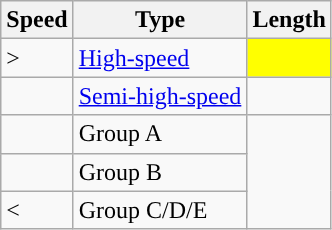<table class="sortable wikitable" style="text-align:left;">
<tr>
<th>Speed</th>
<th>Type</th>
<th>Length</th>
</tr>
<tr>
<td>></td>
<td><a href='#'>High-speed</a></td>
<td style="background-color: yellow;"></td>
</tr>
<tr>
<td></td>
<td><a href='#'>Semi-high-speed</a></td>
<td></td>
</tr>
<tr>
<td></td>
<td>Group A</td>
<td rowspan=3></td>
</tr>
<tr>
<td></td>
<td>Group B</td>
</tr>
<tr>
<td><</td>
<td>Group C/D/E</td>
</tr>
</table>
